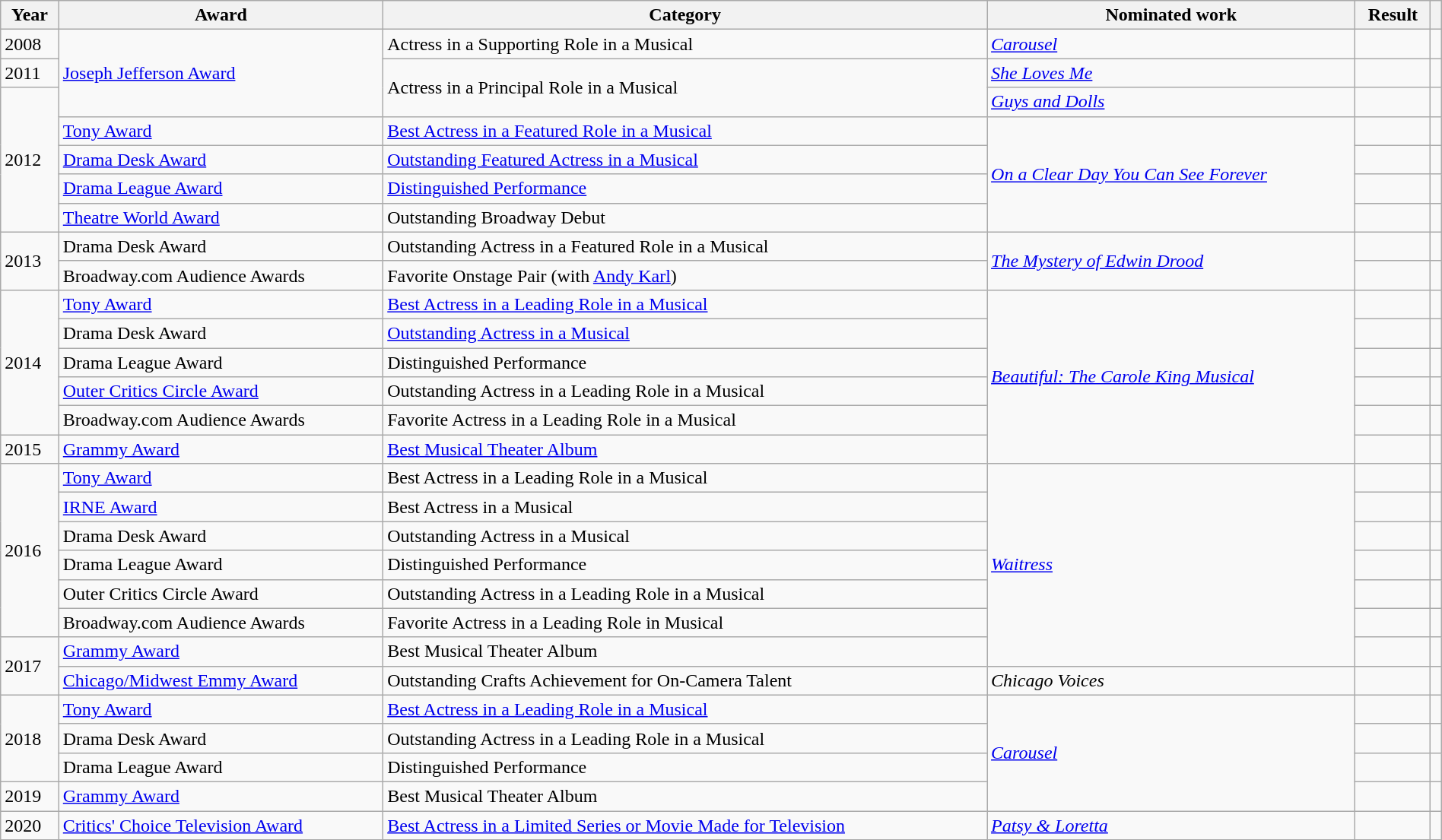<table class="wikitable sortable" style="width:100%">
<tr>
<th>Year</th>
<th>Award</th>
<th>Category</th>
<th>Nominated work</th>
<th>Result</th>
<th></th>
</tr>
<tr>
<td>2008</td>
<td rowspan=3><a href='#'>Joseph Jefferson Award</a></td>
<td>Actress in a Supporting Role in a Musical</td>
<td><em><a href='#'>Carousel</a></em></td>
<td></td>
<td></td>
</tr>
<tr>
<td>2011</td>
<td rowspan=2>Actress in a Principal Role in a Musical</td>
<td><em><a href='#'>She Loves Me</a></em></td>
<td></td>
<td></td>
</tr>
<tr>
<td rowspan=5>2012</td>
<td><em><a href='#'>Guys and Dolls</a></em></td>
<td></td>
<td></td>
</tr>
<tr>
<td><a href='#'>Tony Award</a></td>
<td><a href='#'>Best Actress in a Featured Role in a Musical</a></td>
<td rowspan="4"><em><a href='#'>On a Clear Day You Can See Forever</a></em></td>
<td></td>
<td></td>
</tr>
<tr>
<td><a href='#'>Drama Desk Award</a></td>
<td><a href='#'>Outstanding Featured Actress in a Musical</a></td>
<td></td>
<td></td>
</tr>
<tr>
<td><a href='#'>Drama League Award</a></td>
<td><a href='#'>Distinguished Performance</a></td>
<td></td>
<td></td>
</tr>
<tr>
<td><a href='#'>Theatre World Award</a></td>
<td>Outstanding Broadway Debut</td>
<td></td>
<td></td>
</tr>
<tr>
<td rowspan=2>2013</td>
<td>Drama Desk Award</td>
<td>Outstanding Actress in a Featured Role in a Musical</td>
<td rowspan=2><em><a href='#'>The Mystery of Edwin Drood</a></em></td>
<td></td>
<td></td>
</tr>
<tr>
<td>Broadway.com Audience Awards</td>
<td>Favorite Onstage Pair (with <a href='#'>Andy Karl</a>)</td>
<td></td>
<td></td>
</tr>
<tr>
<td rowspan="5">2014</td>
<td><a href='#'>Tony Award</a></td>
<td><a href='#'>Best Actress in a Leading Role in a Musical</a></td>
<td rowspan="6"><em><a href='#'>Beautiful: The Carole King Musical</a></em></td>
<td></td>
<td></td>
</tr>
<tr>
<td>Drama Desk Award</td>
<td><a href='#'>Outstanding Actress in a Musical</a></td>
<td></td>
<td></td>
</tr>
<tr>
<td>Drama League Award</td>
<td>Distinguished Performance</td>
<td></td>
<td></td>
</tr>
<tr>
<td><a href='#'>Outer Critics Circle Award</a></td>
<td>Outstanding Actress in a Leading Role in a Musical</td>
<td></td>
<td></td>
</tr>
<tr>
<td>Broadway.com Audience Awards</td>
<td>Favorite Actress in a Leading Role in a Musical</td>
<td></td>
<td></td>
</tr>
<tr>
<td>2015</td>
<td><a href='#'>Grammy Award</a></td>
<td><a href='#'>Best Musical Theater Album</a></td>
<td></td>
<td></td>
</tr>
<tr>
<td rowspan="6">2016</td>
<td><a href='#'>Tony Award</a></td>
<td>Best Actress in a Leading Role in a Musical</td>
<td rowspan="7"><em><a href='#'>Waitress</a></em></td>
<td></td>
<td></td>
</tr>
<tr>
<td><a href='#'>IRNE Award</a></td>
<td>Best Actress in a Musical</td>
<td></td>
<td></td>
</tr>
<tr>
<td>Drama Desk Award</td>
<td>Outstanding Actress in a Musical</td>
<td></td>
<td></td>
</tr>
<tr>
<td>Drama League Award</td>
<td>Distinguished Performance</td>
<td></td>
<td></td>
</tr>
<tr>
<td>Outer Critics Circle Award</td>
<td>Outstanding Actress in a Leading Role in a Musical</td>
<td></td>
<td></td>
</tr>
<tr>
<td>Broadway.com Audience Awards</td>
<td>Favorite Actress in a Leading Role in Musical</td>
<td></td>
<td></td>
</tr>
<tr>
<td rowspan="2">2017</td>
<td><a href='#'>Grammy Award</a></td>
<td>Best Musical Theater Album</td>
<td></td>
<td></td>
</tr>
<tr>
<td><a href='#'>Chicago/Midwest Emmy Award</a></td>
<td>Outstanding Crafts Achievement for On-Camera Talent</td>
<td><em>Chicago Voices</em></td>
<td></td>
<td></td>
</tr>
<tr>
<td rowspan="3">2018</td>
<td><a href='#'>Tony Award</a></td>
<td><a href='#'>Best Actress in a Leading Role in a Musical</a></td>
<td rowspan="4"><em><a href='#'>Carousel</a></em></td>
<td></td>
<td></td>
</tr>
<tr>
<td>Drama Desk Award</td>
<td>Outstanding Actress in a Leading Role in a Musical</td>
<td></td>
<td></td>
</tr>
<tr>
<td>Drama League Award</td>
<td>Distinguished Performance</td>
<td></td>
<td></td>
</tr>
<tr>
<td>2019</td>
<td><a href='#'>Grammy Award</a></td>
<td>Best Musical Theater Album</td>
<td></td>
<td></td>
</tr>
<tr>
<td>2020</td>
<td><a href='#'>Critics' Choice Television Award</a></td>
<td><a href='#'>Best Actress in a Limited Series or Movie Made for Television</a></td>
<td><em><a href='#'>Patsy & Loretta</a></em></td>
<td></td>
<td></td>
</tr>
</table>
